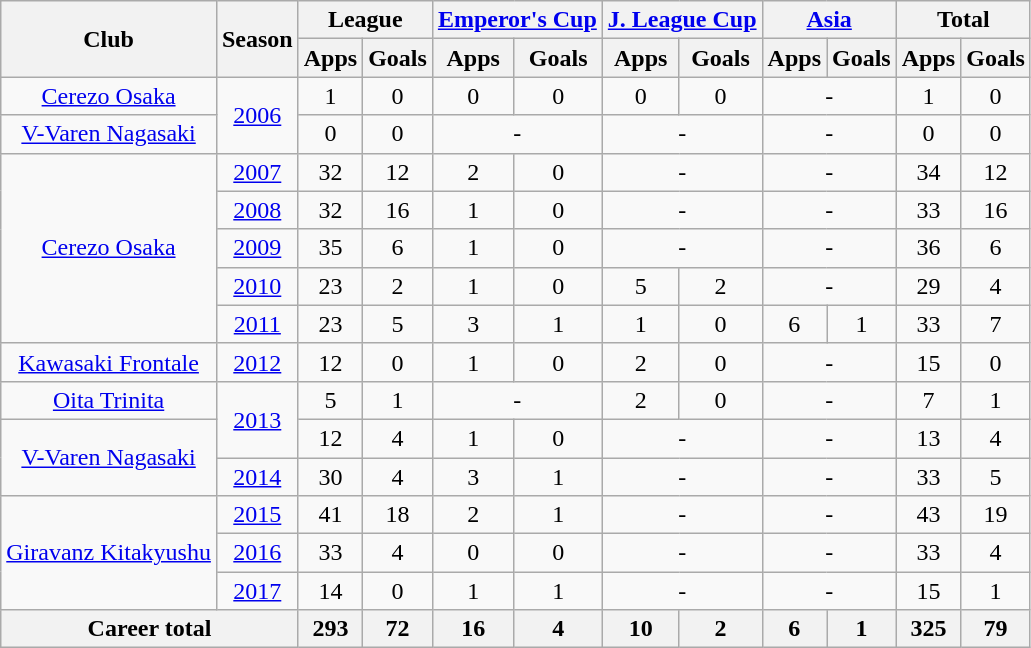<table class="wikitable" style="text-align:center;">
<tr>
<th rowspan="2">Club</th>
<th rowspan="2">Season</th>
<th colspan="2">League</th>
<th colspan="2"><a href='#'>Emperor's Cup</a></th>
<th colspan="2"><a href='#'>J. League Cup</a></th>
<th colspan="2"><a href='#'>Asia</a></th>
<th colspan="2">Total</th>
</tr>
<tr>
<th>Apps</th>
<th>Goals</th>
<th>Apps</th>
<th>Goals</th>
<th>Apps</th>
<th>Goals</th>
<th>Apps</th>
<th>Goals</th>
<th>Apps</th>
<th>Goals</th>
</tr>
<tr>
<td><a href='#'>Cerezo Osaka</a></td>
<td rowspan="2"><a href='#'>2006</a></td>
<td>1</td>
<td>0</td>
<td>0</td>
<td>0</td>
<td>0</td>
<td>0</td>
<td colspan="2">-</td>
<td>1</td>
<td>0</td>
</tr>
<tr>
<td><a href='#'>V-Varen Nagasaki</a></td>
<td>0</td>
<td>0</td>
<td colspan="2">-</td>
<td colspan="2">-</td>
<td colspan="2">-</td>
<td>0</td>
<td>0</td>
</tr>
<tr>
<td rowspan="5"><a href='#'>Cerezo Osaka</a></td>
<td><a href='#'>2007</a></td>
<td>32</td>
<td>12</td>
<td>2</td>
<td>0</td>
<td colspan="2">-</td>
<td colspan="2">-</td>
<td>34</td>
<td>12</td>
</tr>
<tr>
<td><a href='#'>2008</a></td>
<td>32</td>
<td>16</td>
<td>1</td>
<td>0</td>
<td colspan="2">-</td>
<td colspan="2">-</td>
<td>33</td>
<td>16</td>
</tr>
<tr>
<td><a href='#'>2009</a></td>
<td>35</td>
<td>6</td>
<td>1</td>
<td>0</td>
<td colspan="2">-</td>
<td colspan="2">-</td>
<td>36</td>
<td>6</td>
</tr>
<tr>
<td><a href='#'>2010</a></td>
<td>23</td>
<td>2</td>
<td>1</td>
<td>0</td>
<td>5</td>
<td>2</td>
<td colspan="2">-</td>
<td>29</td>
<td>4</td>
</tr>
<tr>
<td><a href='#'>2011</a></td>
<td>23</td>
<td>5</td>
<td>3</td>
<td>1</td>
<td>1</td>
<td>0</td>
<td>6</td>
<td>1</td>
<td>33</td>
<td>7</td>
</tr>
<tr>
<td><a href='#'>Kawasaki Frontale</a></td>
<td><a href='#'>2012</a></td>
<td>12</td>
<td>0</td>
<td>1</td>
<td>0</td>
<td>2</td>
<td>0</td>
<td colspan="2">-</td>
<td>15</td>
<td>0</td>
</tr>
<tr>
<td><a href='#'>Oita Trinita</a></td>
<td rowspan="2"><a href='#'>2013</a></td>
<td>5</td>
<td>1</td>
<td colspan="2">-</td>
<td>2</td>
<td>0</td>
<td colspan="2">-</td>
<td>7</td>
<td>1</td>
</tr>
<tr>
<td rowspan="2"><a href='#'>V-Varen Nagasaki</a></td>
<td>12</td>
<td>4</td>
<td>1</td>
<td>0</td>
<td colspan="2">-</td>
<td colspan="2">-</td>
<td>13</td>
<td>4</td>
</tr>
<tr>
<td><a href='#'>2014</a></td>
<td>30</td>
<td>4</td>
<td>3</td>
<td>1</td>
<td colspan="2">-</td>
<td colspan="2">-</td>
<td>33</td>
<td>5</td>
</tr>
<tr>
<td rowspan="3"><a href='#'>Giravanz Kitakyushu</a></td>
<td><a href='#'>2015</a></td>
<td>41</td>
<td>18</td>
<td>2</td>
<td>1</td>
<td colspan="2">-</td>
<td colspan="2">-</td>
<td>43</td>
<td>19</td>
</tr>
<tr>
<td><a href='#'>2016</a></td>
<td>33</td>
<td>4</td>
<td>0</td>
<td>0</td>
<td colspan="2">-</td>
<td colspan="2">-</td>
<td>33</td>
<td>4</td>
</tr>
<tr>
<td><a href='#'>2017</a></td>
<td>14</td>
<td>0</td>
<td>1</td>
<td>1</td>
<td colspan="2">-</td>
<td colspan="2">-</td>
<td>15</td>
<td>1</td>
</tr>
<tr>
<th colspan="2">Career total</th>
<th>293</th>
<th>72</th>
<th>16</th>
<th>4</th>
<th>10</th>
<th>2</th>
<th>6</th>
<th>1</th>
<th>325</th>
<th>79</th>
</tr>
</table>
